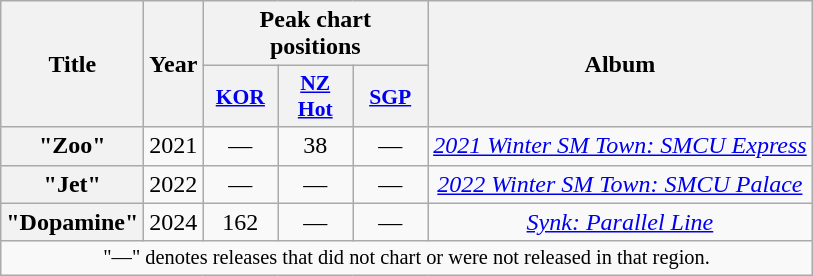<table class="wikitable plainrowheaders" style="text-align:center">
<tr>
<th scope="col" rowspan="2">Title</th>
<th scope="col" rowspan="2">Year</th>
<th scope="col" colspan="3">Peak chart<br>positions</th>
<th scope="col" rowspan="2">Album</th>
</tr>
<tr>
<th scope="col" style="font-size:90%; width:3em"><a href='#'>KOR</a><br></th>
<th scope="col" style="font-size:90%; width:3em"><a href='#'>NZ<br>Hot</a><br></th>
<th scope="col" style="width:3em;font-size:90%"><a href='#'>SGP</a><br></th>
</tr>
<tr>
<th scope="row">"Zoo"<br></th>
<td>2021</td>
<td>—</td>
<td>38</td>
<td>—</td>
<td><em><a href='#'>2021 Winter SM Town: SMCU Express</a></em></td>
</tr>
<tr>
<th scope="row">"Jet"<br></th>
<td>2022</td>
<td>—</td>
<td>—</td>
<td>—</td>
<td><em><a href='#'>2022 Winter SM Town: SMCU Palace</a></em></td>
</tr>
<tr>
<th scope="row">"Dopamine"</th>
<td>2024</td>
<td>162</td>
<td>—</td>
<td>—</td>
<td><em><a href='#'>Synk: Parallel Line</a></em></td>
</tr>
<tr>
<td colspan="6" style="font-size:85%">"—" denotes releases that did not chart or were not released in that region.</td>
</tr>
</table>
